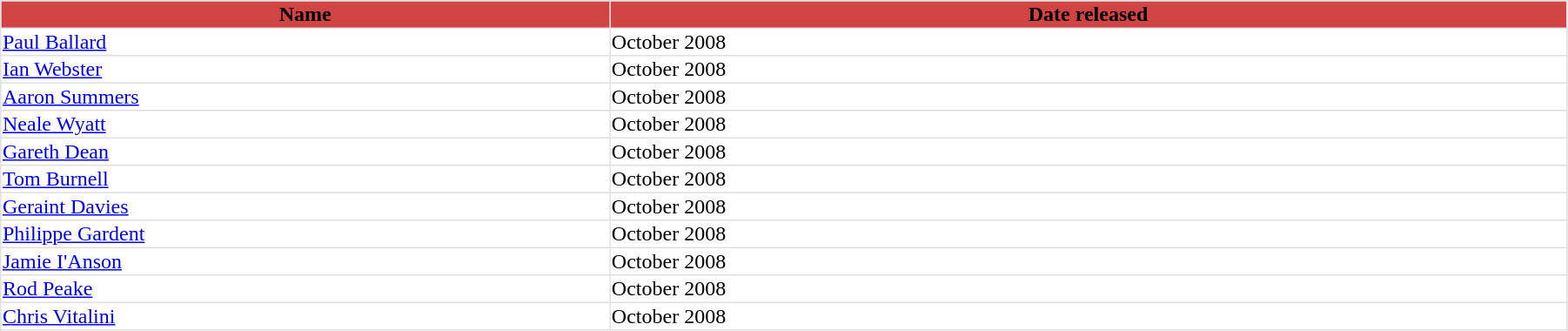<table border="1" width="95%" bordercolor="#FFFFFF" style="border-collapse: collapse; border-color: #E0E0E0;">
<tr bgcolor=#d04444>
<th width=35%>Name</th>
<th width=55%>Date released</th>
</tr>
<tr>
<td><a href='#'>Paul Ballard</a></td>
<td>October 2008</td>
</tr>
<tr>
<td><a href='#'>Ian Webster</a></td>
<td>October 2008</td>
</tr>
<tr>
<td><a href='#'>Aaron Summers</a></td>
<td>October 2008</td>
</tr>
<tr>
<td><a href='#'>Neale Wyatt</a></td>
<td>October 2008</td>
</tr>
<tr>
<td><a href='#'>Gareth Dean</a></td>
<td>October 2008</td>
</tr>
<tr>
<td><a href='#'>Tom Burnell</a></td>
<td>October 2008</td>
</tr>
<tr>
<td><a href='#'>Geraint Davies</a></td>
<td>October 2008</td>
</tr>
<tr>
<td><a href='#'>Philippe Gardent</a></td>
<td>October 2008</td>
</tr>
<tr>
<td><a href='#'>Jamie I'Anson</a></td>
<td>October 2008</td>
</tr>
<tr>
<td><a href='#'>Rod Peake</a></td>
<td>October 2008</td>
</tr>
<tr>
<td><a href='#'>Chris Vitalini</a></td>
<td>October 2008</td>
</tr>
</table>
